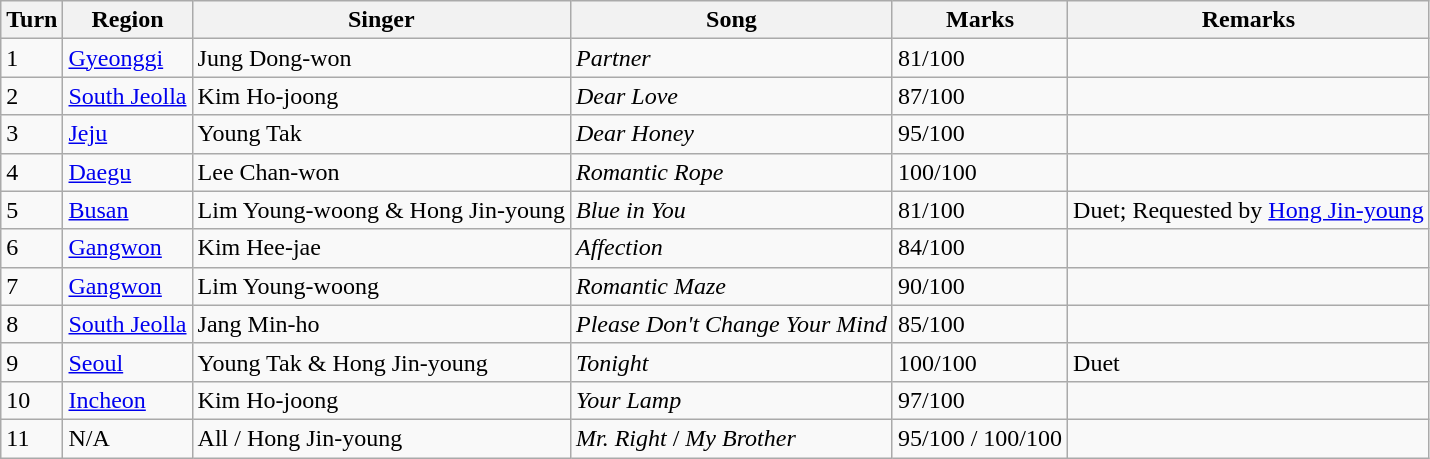<table class="wikitable collapsible collapsed">
<tr>
<th>Turn</th>
<th>Region</th>
<th>Singer</th>
<th>Song</th>
<th>Marks</th>
<th>Remarks</th>
</tr>
<tr>
<td>1</td>
<td><a href='#'>Gyeonggi</a></td>
<td>Jung Dong-won</td>
<td><em>Partner</em></td>
<td>81/100</td>
<td></td>
</tr>
<tr>
<td>2</td>
<td><a href='#'>South Jeolla</a></td>
<td>Kim Ho-joong</td>
<td><em>Dear Love</em></td>
<td>87/100</td>
<td></td>
</tr>
<tr>
<td>3</td>
<td><a href='#'>Jeju</a></td>
<td>Young Tak</td>
<td><em>Dear Honey</em></td>
<td>95/100</td>
<td></td>
</tr>
<tr>
<td>4</td>
<td><a href='#'>Daegu</a></td>
<td>Lee Chan-won</td>
<td><em>Romantic Rope</em></td>
<td>100/100</td>
<td></td>
</tr>
<tr>
<td>5</td>
<td><a href='#'>Busan</a></td>
<td>Lim Young-woong & Hong Jin-young</td>
<td><em>Blue in You</em></td>
<td>81/100</td>
<td>Duet; Requested by <a href='#'>Hong Jin-young</a></td>
</tr>
<tr>
<td>6</td>
<td><a href='#'>Gangwon</a></td>
<td>Kim Hee-jae</td>
<td><em>Affection</em></td>
<td>84/100</td>
<td></td>
</tr>
<tr>
<td>7</td>
<td><a href='#'>Gangwon</a></td>
<td>Lim Young-woong</td>
<td><em>Romantic Maze</em></td>
<td>90/100</td>
<td></td>
</tr>
<tr>
<td>8</td>
<td><a href='#'>South Jeolla</a></td>
<td>Jang Min-ho</td>
<td><em>Please Don't Change Your Mind</em></td>
<td>85/100</td>
<td></td>
</tr>
<tr>
<td>9</td>
<td><a href='#'>Seoul</a></td>
<td>Young Tak & Hong Jin-young</td>
<td><em>Tonight</em></td>
<td>100/100</td>
<td>Duet</td>
</tr>
<tr>
<td>10</td>
<td><a href='#'>Incheon</a></td>
<td>Kim Ho-joong</td>
<td><em>Your Lamp</em></td>
<td>97/100</td>
<td></td>
</tr>
<tr>
<td>11</td>
<td>N/A</td>
<td>All / Hong Jin-young</td>
<td><em>Mr. Right</em> / <em>My Brother</em></td>
<td>95/100 / 100/100</td>
<td></td>
</tr>
</table>
